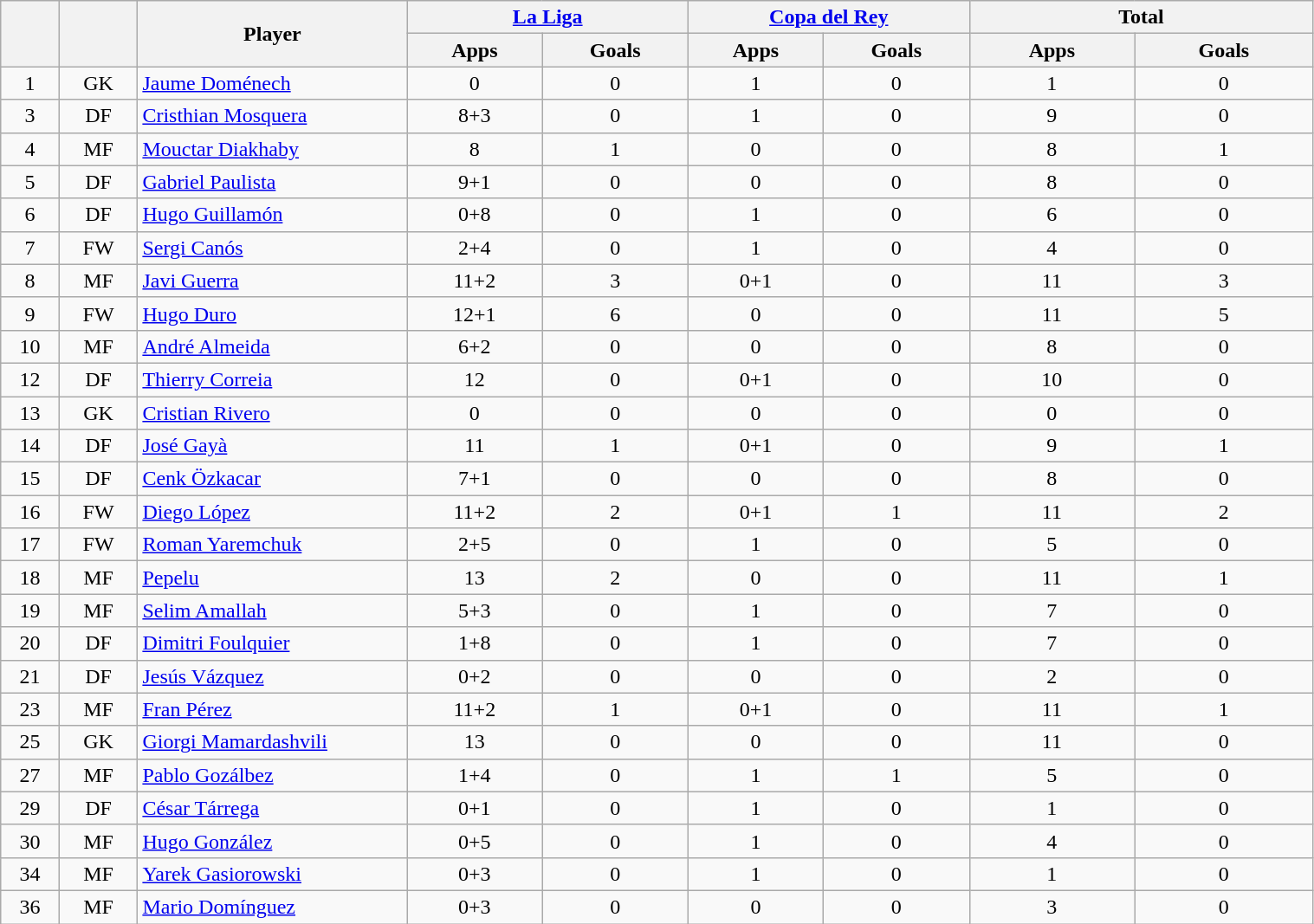<table class="wikitable" style="text-align:center; font-size:100%; width:80%;">
<tr>
<th rowspan=2></th>
<th rowspan=2></th>
<th rowspan=2 width="200">Player</th>
<th colspan=2 width="105"><a href='#'>La Liga</a></th>
<th colspan=2 width="105"><a href='#'>Copa del Rey</a></th>
<th colspan=2 width="130">Total</th>
</tr>
<tr>
<th>Apps</th>
<th>Goals</th>
<th>Apps</th>
<th>Goals</th>
<th>Apps</th>
<th>Goals</th>
</tr>
<tr>
<td>1</td>
<td>GK</td>
<td align="left"> <a href='#'>Jaume Doménech</a></td>
<td>0</td>
<td>0</td>
<td>1</td>
<td>0</td>
<td>1</td>
<td>0</td>
</tr>
<tr>
<td>3</td>
<td>DF</td>
<td align="left"> <a href='#'>Cristhian Mosquera</a></td>
<td>8+3</td>
<td>0</td>
<td>1</td>
<td>0</td>
<td>9</td>
<td>0</td>
</tr>
<tr>
<td>4</td>
<td>MF</td>
<td align="left"> <a href='#'>Mouctar Diakhaby</a></td>
<td>8</td>
<td>1</td>
<td>0</td>
<td>0</td>
<td>8</td>
<td>1</td>
</tr>
<tr>
<td>5</td>
<td>DF</td>
<td align="left"> <a href='#'>Gabriel Paulista</a></td>
<td>9+1</td>
<td>0</td>
<td>0</td>
<td>0</td>
<td>8</td>
<td>0</td>
</tr>
<tr>
<td>6</td>
<td>DF</td>
<td align="left"> <a href='#'>Hugo Guillamón</a></td>
<td>0+8</td>
<td>0</td>
<td>1</td>
<td>0</td>
<td>6</td>
<td>0</td>
</tr>
<tr>
<td>7</td>
<td>FW</td>
<td align="left"> <a href='#'>Sergi Canós</a></td>
<td>2+4</td>
<td>0</td>
<td>1</td>
<td>0</td>
<td>4</td>
<td>0</td>
</tr>
<tr>
<td>8</td>
<td>MF</td>
<td align="left"> <a href='#'>Javi Guerra</a></td>
<td>11+2</td>
<td>3</td>
<td>0+1</td>
<td>0</td>
<td>11</td>
<td>3</td>
</tr>
<tr>
<td>9</td>
<td>FW</td>
<td align="left"> <a href='#'>Hugo Duro</a></td>
<td>12+1</td>
<td>6</td>
<td>0</td>
<td>0</td>
<td>11</td>
<td>5</td>
</tr>
<tr>
<td>10</td>
<td>MF</td>
<td align="left"> <a href='#'>André Almeida</a></td>
<td>6+2</td>
<td>0</td>
<td>0</td>
<td>0</td>
<td>8</td>
<td>0</td>
</tr>
<tr>
<td>12</td>
<td>DF</td>
<td align="left"> <a href='#'>Thierry Correia</a></td>
<td>12</td>
<td>0</td>
<td>0+1</td>
<td>0</td>
<td>10</td>
<td>0</td>
</tr>
<tr>
<td>13</td>
<td>GK</td>
<td align="left"> <a href='#'>Cristian Rivero</a></td>
<td>0</td>
<td>0</td>
<td>0</td>
<td>0</td>
<td>0</td>
<td>0</td>
</tr>
<tr>
<td>14</td>
<td>DF</td>
<td align="left"> <a href='#'>José Gayà</a></td>
<td>11</td>
<td>1</td>
<td>0+1</td>
<td>0</td>
<td>9</td>
<td>1</td>
</tr>
<tr>
<td>15</td>
<td>DF</td>
<td align="left"> <a href='#'>Cenk Özkacar</a></td>
<td>7+1</td>
<td>0</td>
<td>0</td>
<td>0</td>
<td>8</td>
<td>0</td>
</tr>
<tr>
<td>16</td>
<td>FW</td>
<td align="left"> <a href='#'>Diego López</a></td>
<td>11+2</td>
<td>2</td>
<td>0+1</td>
<td>1</td>
<td>11</td>
<td>2</td>
</tr>
<tr>
<td>17</td>
<td>FW</td>
<td align="left"> <a href='#'>Roman Yaremchuk</a></td>
<td>2+5</td>
<td>0</td>
<td>1</td>
<td>0</td>
<td>5</td>
<td>0</td>
</tr>
<tr>
<td>18</td>
<td>MF</td>
<td align="left"> <a href='#'>Pepelu</a></td>
<td>13</td>
<td>2</td>
<td>0</td>
<td>0</td>
<td>11</td>
<td>1</td>
</tr>
<tr>
<td>19</td>
<td>MF</td>
<td align="left"> <a href='#'>Selim Amallah</a></td>
<td>5+3</td>
<td>0</td>
<td>1</td>
<td>0</td>
<td>7</td>
<td>0</td>
</tr>
<tr>
<td>20</td>
<td>DF</td>
<td align="left">  <a href='#'>Dimitri Foulquier</a></td>
<td>1+8</td>
<td>0</td>
<td>1</td>
<td>0</td>
<td>7</td>
<td>0</td>
</tr>
<tr>
<td>21</td>
<td>DF</td>
<td align="left"> <a href='#'>Jesús Vázquez</a></td>
<td>0+2</td>
<td>0</td>
<td>0</td>
<td>0</td>
<td>2</td>
<td>0</td>
</tr>
<tr>
<td>23</td>
<td>MF</td>
<td align="left"> <a href='#'>Fran Pérez</a></td>
<td>11+2</td>
<td>1</td>
<td>0+1</td>
<td>0</td>
<td>11</td>
<td>1</td>
</tr>
<tr>
<td>25</td>
<td>GK</td>
<td align="left"> <a href='#'>Giorgi Mamardashvili</a></td>
<td>13</td>
<td>0</td>
<td>0</td>
<td>0</td>
<td>11</td>
<td>0</td>
</tr>
<tr>
<td>27</td>
<td>MF</td>
<td align="left"> <a href='#'>Pablo Gozálbez</a></td>
<td>1+4</td>
<td>0</td>
<td>1</td>
<td>1</td>
<td>5</td>
<td>0</td>
</tr>
<tr>
<td>29</td>
<td>DF</td>
<td align="left"> <a href='#'>César Tárrega</a></td>
<td>0+1</td>
<td>0</td>
<td>1</td>
<td>0</td>
<td>1</td>
<td>0</td>
</tr>
<tr>
<td>30</td>
<td>MF</td>
<td align="left"> <a href='#'>Hugo González</a></td>
<td>0+5</td>
<td>0</td>
<td>1</td>
<td>0</td>
<td>4</td>
<td>0</td>
</tr>
<tr>
<td>34</td>
<td>MF</td>
<td align="left"> <a href='#'>Yarek Gasiorowski</a></td>
<td>0+3</td>
<td>0</td>
<td>1</td>
<td>0</td>
<td>1</td>
<td>0</td>
</tr>
<tr>
<td>36</td>
<td>MF</td>
<td align="left"> <a href='#'>Mario Domínguez</a></td>
<td>0+3</td>
<td>0</td>
<td>0</td>
<td>0</td>
<td>3</td>
<td>0</td>
</tr>
</table>
